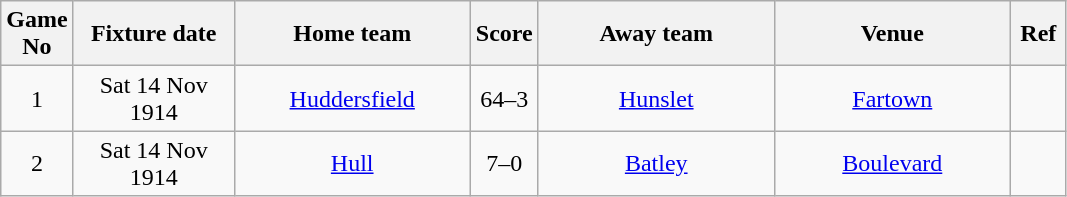<table class="wikitable" style="text-align:center;">
<tr>
<th width=20 abbr="No">Game No</th>
<th width=100 abbr="Date">Fixture date</th>
<th width=150 abbr="Home team">Home team</th>
<th width=20 abbr="Score">Score</th>
<th width=150 abbr="Away team">Away team</th>
<th width=150 abbr="Venue">Venue</th>
<th width=30 abbr="Ref">Ref</th>
</tr>
<tr>
<td>1</td>
<td>Sat 14 Nov 1914</td>
<td><a href='#'>Huddersfield</a></td>
<td>64–3</td>
<td><a href='#'>Hunslet</a></td>
<td><a href='#'>Fartown</a></td>
<td></td>
</tr>
<tr>
<td>2</td>
<td>Sat 14 Nov 1914</td>
<td><a href='#'>Hull</a></td>
<td>7–0</td>
<td><a href='#'>Batley</a></td>
<td><a href='#'>Boulevard</a></td>
<td></td>
</tr>
</table>
